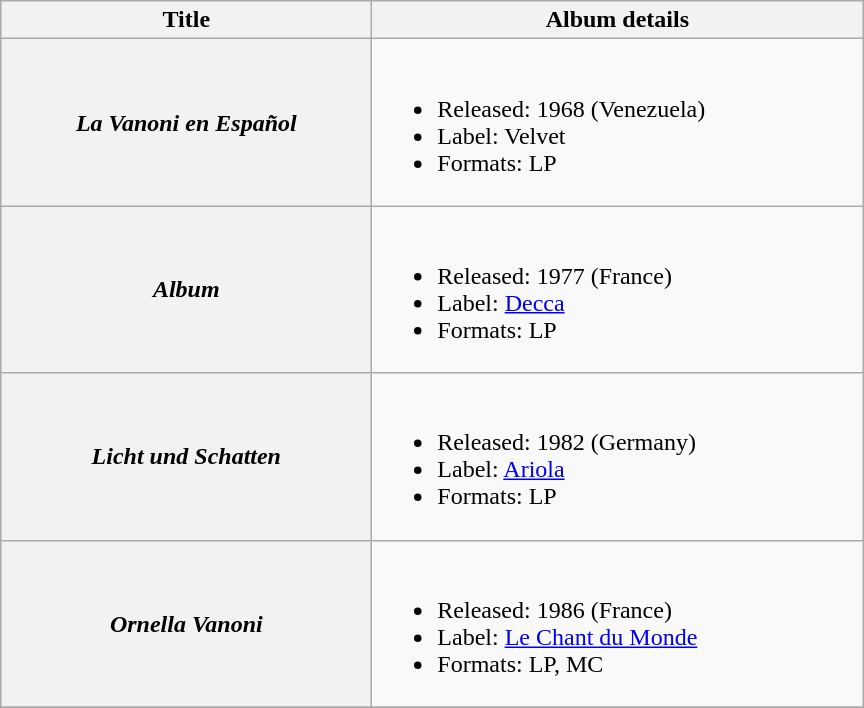<table class="wikitable plainrowheaders" style="text-align:center;">
<tr>
<th style="width:15em;">Title</th>
<th style="width:20em;">Album details</th>
</tr>
<tr>
<th scope="row"><em>La Vanoni en Español</em></th>
<td align="left"><br><ul><li>Released: 1968 (Venezuela)</li><li>Label: Velvet</li><li>Formats: LP</li></ul></td>
</tr>
<tr>
<th scope="row"><em>Album</em></th>
<td align="left"><br><ul><li>Released: 1977 (France)</li><li>Label: <a href='#'>Decca</a></li><li>Formats: LP</li></ul></td>
</tr>
<tr>
<th scope="row"><em>Licht und Schatten</em></th>
<td align="left"><br><ul><li>Released: 1982 (Germany)</li><li>Label: <a href='#'>Ariola</a></li><li>Formats: LP</li></ul></td>
</tr>
<tr>
<th scope="row"><em>Ornella Vanoni</em></th>
<td align="left"><br><ul><li>Released: 1986 (France)</li><li>Label: <a href='#'>Le Chant du Monde</a></li><li>Formats: LP, MC</li></ul></td>
</tr>
<tr>
</tr>
</table>
